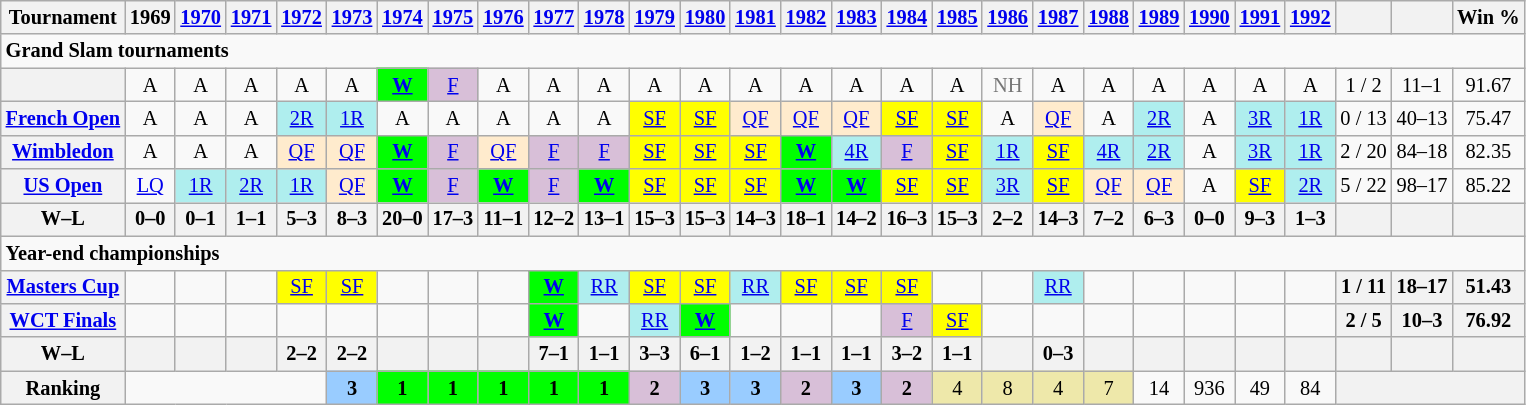<table class=wikitable style=text-align:center;font-size:85%>
<tr>
<th>Tournament</th>
<th>1969</th>
<th><a href='#'>1970</a></th>
<th><a href='#'>1971</a></th>
<th><a href='#'>1972</a></th>
<th><a href='#'>1973</a></th>
<th><a href='#'>1974</a></th>
<th><a href='#'>1975</a></th>
<th><a href='#'>1976</a></th>
<th><a href='#'>1977</a></th>
<th><a href='#'>1978</a></th>
<th><a href='#'>1979</a></th>
<th><a href='#'>1980</a></th>
<th><a href='#'>1981</a></th>
<th><a href='#'>1982</a></th>
<th><a href='#'>1983</a></th>
<th><a href='#'>1984</a></th>
<th><a href='#'>1985</a></th>
<th><a href='#'>1986</a></th>
<th><a href='#'>1987</a></th>
<th><a href='#'>1988</a></th>
<th><a href='#'>1989</a></th>
<th><a href='#'>1990</a></th>
<th><a href='#'>1991</a></th>
<th><a href='#'>1992</a></th>
<th></th>
<th></th>
<th>Win %</th>
</tr>
<tr>
<td colspan="28" style="text-align:left;"><strong>Grand Slam tournaments</strong></td>
</tr>
<tr>
<th></th>
<td>A</td>
<td>A</td>
<td>A</td>
<td>A</td>
<td>A</td>
<td bgcolor=lime><a href='#'><strong>W</strong></a></td>
<td bgcolor=d8bfd8><a href='#'>F</a></td>
<td>A</td>
<td>A</td>
<td>A</td>
<td>A</td>
<td>A</td>
<td>A</td>
<td>A</td>
<td>A</td>
<td>A</td>
<td>A</td>
<td colspan=1 style=color:#767676>NH</td>
<td>A</td>
<td>A</td>
<td>A</td>
<td>A</td>
<td>A</td>
<td>A</td>
<td>1 / 2</td>
<td>11–1</td>
<td>91.67</td>
</tr>
<tr>
<th><a href='#'>French Open</a></th>
<td>A</td>
<td>A</td>
<td>A</td>
<td bgcolor=afeeee><a href='#'>2R</a></td>
<td bgcolor=afeeee><a href='#'>1R</a></td>
<td>A</td>
<td>A</td>
<td>A</td>
<td>A</td>
<td>A</td>
<td style="background:yellow;"><a href='#'>SF</a></td>
<td style="background:yellow;"><a href='#'>SF</a></td>
<td bgcolor=ffebcd><a href='#'>QF</a></td>
<td bgcolor=ffebcd><a href='#'>QF</a></td>
<td bgcolor=ffebcd><a href='#'>QF</a></td>
<td style="background:yellow;"><a href='#'>SF</a></td>
<td style="background:yellow;"><a href='#'>SF</a></td>
<td>A</td>
<td bgcolor=ffebcd><a href='#'>QF</a></td>
<td>A</td>
<td bgcolor=afeeee><a href='#'>2R</a></td>
<td>A</td>
<td bgcolor=afeeee><a href='#'>3R</a></td>
<td bgcolor=afeeee><a href='#'>1R</a></td>
<td>0 / 13</td>
<td>40–13</td>
<td>75.47</td>
</tr>
<tr>
<th><a href='#'>Wimbledon</a></th>
<td>A</td>
<td>A</td>
<td>A</td>
<td bgcolor=ffebcd><a href='#'>QF</a></td>
<td bgcolor=ffebcd><a href='#'>QF</a></td>
<td bgcolor=lime><a href='#'><strong>W</strong></a></td>
<td bgcolor=d8bfd8><a href='#'>F</a></td>
<td bgcolor=ffebcd><a href='#'>QF</a></td>
<td bgcolor=d8bfd8><a href='#'>F</a></td>
<td bgcolor=d8bfd8><a href='#'>F</a></td>
<td style="background:yellow;"><a href='#'>SF</a></td>
<td style="background:yellow;"><a href='#'>SF</a></td>
<td style="background:yellow;"><a href='#'>SF</a></td>
<td bgcolor=lime><a href='#'><strong>W</strong></a></td>
<td bgcolor=afeeee><a href='#'>4R</a></td>
<td bgcolor=d8bfd8><a href='#'>F</a></td>
<td style="background:yellow;"><a href='#'>SF</a></td>
<td bgcolor=afeeee><a href='#'>1R</a></td>
<td style="background:yellow;"><a href='#'>SF</a></td>
<td bgcolor=afeeee><a href='#'>4R</a></td>
<td bgcolor=afeeee><a href='#'>2R</a></td>
<td>A</td>
<td bgcolor=afeeee><a href='#'>3R</a></td>
<td bgcolor=afeeee><a href='#'>1R</a></td>
<td>2 / 20</td>
<td>84–18</td>
<td>82.35</td>
</tr>
<tr>
<th><a href='#'>US Open</a></th>
<td><a href='#'>LQ</a></td>
<td bgcolor=afeeee><a href='#'>1R</a></td>
<td bgcolor=afeeee><a href='#'>2R</a></td>
<td bgcolor=afeeee><a href='#'>1R</a></td>
<td bgcolor=ffebcd><a href='#'>QF</a></td>
<td bgcolor=lime><a href='#'><strong>W</strong></a></td>
<td bgcolor=d8bfd8><a href='#'>F</a></td>
<td bgcolor=lime><a href='#'><strong>W</strong></a></td>
<td bgcolor=d8bfd8><a href='#'>F</a></td>
<td bgcolor=lime><a href='#'><strong>W</strong></a></td>
<td style="background:yellow;"><a href='#'>SF</a></td>
<td style="background:yellow;"><a href='#'>SF</a></td>
<td style="background:yellow;"><a href='#'>SF</a></td>
<td bgcolor=lime><a href='#'><strong>W</strong></a></td>
<td bgcolor=lime><a href='#'><strong>W</strong></a></td>
<td style="background:yellow;"><a href='#'>SF</a></td>
<td style="background:yellow;"><a href='#'>SF</a></td>
<td bgcolor=afeeee><a href='#'>3R</a></td>
<td style="background:yellow;"><a href='#'>SF</a></td>
<td bgcolor=ffebcd><a href='#'>QF</a></td>
<td bgcolor=ffebcd><a href='#'>QF</a></td>
<td>A</td>
<td style="background:yellow;"><a href='#'>SF</a></td>
<td bgcolor=afeeee><a href='#'>2R</a></td>
<td>5 / 22</td>
<td>98–17</td>
<td>85.22</td>
</tr>
<tr>
<th>W–L</th>
<th>0–0</th>
<th>0–1</th>
<th>1–1</th>
<th>5–3</th>
<th>8–3</th>
<th>20–0</th>
<th>17–3</th>
<th>11–1</th>
<th>12–2</th>
<th>13–1</th>
<th>15–3</th>
<th>15–3</th>
<th>14–3</th>
<th>18–1</th>
<th>14–2</th>
<th>16–3</th>
<th>15–3</th>
<th>2–2</th>
<th>14–3</th>
<th>7–2</th>
<th>6–3</th>
<th>0–0</th>
<th>9–3</th>
<th>1–3</th>
<th></th>
<th></th>
<th></th>
</tr>
<tr>
<td colspan="32" style="text-align:left;"><strong>Year-end championships</strong></td>
</tr>
<tr>
<th><a href='#'>Masters Cup</a></th>
<td></td>
<td></td>
<td></td>
<td style="background:yellow;"><a href='#'>SF</a></td>
<td style="background:yellow;"><a href='#'>SF</a></td>
<td></td>
<td></td>
<td></td>
<td bgcolor=lime><strong><a href='#'>W</a></strong></td>
<td bgcolor=afeeee><a href='#'>RR</a></td>
<td style="background:yellow;"><a href='#'>SF</a></td>
<td style="background:yellow;"><a href='#'>SF</a></td>
<td bgcolor=afeeee><a href='#'>RR</a></td>
<td style="background:yellow;"><a href='#'>SF</a></td>
<td style="background:yellow;"><a href='#'>SF</a></td>
<td style="background:yellow;"><a href='#'>SF</a></td>
<td></td>
<td></td>
<td bgcolor=afeeee><a href='#'>RR</a></td>
<td></td>
<td></td>
<td></td>
<td></td>
<td></td>
<th>1 / 11</th>
<th>18–17</th>
<th>51.43</th>
</tr>
<tr>
<th><a href='#'>WCT Finals</a></th>
<td></td>
<td></td>
<td></td>
<td></td>
<td></td>
<td></td>
<td></td>
<td></td>
<td bgcolor=lime><strong><a href='#'>W</a></strong></td>
<td></td>
<td bgcolor=afeeee><a href='#'>RR</a></td>
<td bgcolor=lime><strong><a href='#'>W</a></strong></td>
<td></td>
<td></td>
<td></td>
<td bgcolor=d8bfd8><a href='#'>F</a></td>
<td style="background:yellow;"><a href='#'>SF</a></td>
<td></td>
<td></td>
<td></td>
<td></td>
<td></td>
<td></td>
<td></td>
<th>2 / 5</th>
<th>10–3</th>
<th>76.92</th>
</tr>
<tr>
<th>W–L</th>
<th></th>
<th></th>
<th></th>
<th>2–2</th>
<th>2–2</th>
<th></th>
<th></th>
<th></th>
<th>7–1</th>
<th>1–1</th>
<th>3–3</th>
<th>6–1</th>
<th>1–2</th>
<th>1–1</th>
<th>1–1</th>
<th>3–2</th>
<th>1–1</th>
<th></th>
<th>0–3</th>
<th></th>
<th></th>
<th></th>
<th></th>
<th></th>
<th></th>
<th></th>
<th></th>
</tr>
<tr>
<th>Ranking</th>
<td colspan="4"></td>
<td style="background:#9cf;"><strong>3</strong></td>
<td bgcolor=lime><strong>1</strong></td>
<td bgcolor=lime><strong>1</strong></td>
<td bgcolor=lime><strong>1</strong></td>
<td bgcolor=lime><strong>1</strong></td>
<td bgcolor=lime><strong>1</strong></td>
<td bgcolor=d8bfd8><strong>2</strong></td>
<td style="background:#9cf;"><strong>3</strong></td>
<td style="background:#9cf;"><strong>3</strong></td>
<td bgcolor=d8bfd8><strong>2</strong></td>
<td style="background:#9cf;"><strong>3</strong></td>
<td bgcolor=d8bfd8><strong>2</strong></td>
<td bgcolor=eee8aa>4</td>
<td bgcolor=eee8aa>8</td>
<td bgcolor=eee8aa>4</td>
<td bgcolor=eee8aa>7</td>
<td>14</td>
<td>936</td>
<td>49</td>
<td>84</td>
<th colspan=3></th>
</tr>
</table>
